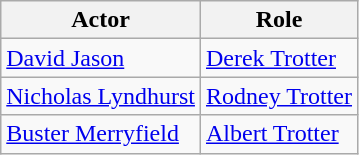<table class="wikitable">
<tr>
<th>Actor</th>
<th>Role</th>
</tr>
<tr>
<td><a href='#'>David Jason</a></td>
<td><a href='#'>Derek Trotter</a></td>
</tr>
<tr>
<td><a href='#'>Nicholas Lyndhurst</a></td>
<td><a href='#'>Rodney Trotter</a></td>
</tr>
<tr>
<td><a href='#'>Buster Merryfield</a></td>
<td><a href='#'>Albert Trotter</a></td>
</tr>
</table>
